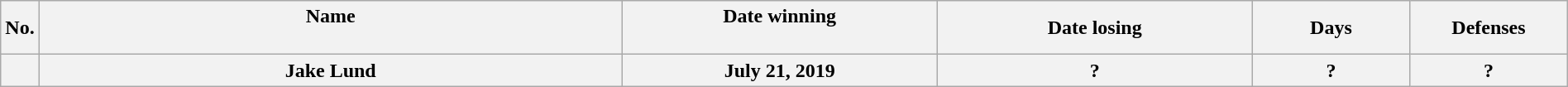<table class="wikitable" style="width:100%;">
<tr>
<th style="width:1%;">No.</th>
<th style="width:37%;">Name<br><br></th>
<th style="width:20%;">Date winning<br><br></th>
<th style="width:20%;">Date losing</th>
<th data-sort-type="number" style="width:10%;">Days</th>
<th data-sort-type="number" style="width:10%;">Defenses</th>
</tr>
<tr>
<th></th>
<th><strong>Jake Lund</strong></th>
<th>July 21, 2019</th>
<th>?</th>
<th>?</th>
<th>?</th>
</tr>
</table>
